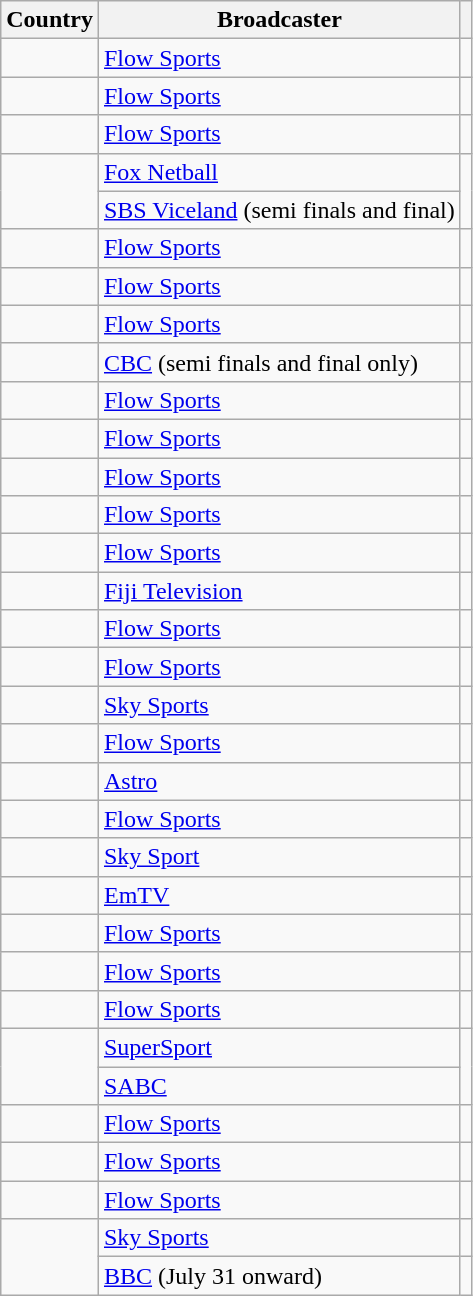<table class=wikitable>
<tr>
<th>Country</th>
<th>Broadcaster</th>
<th></th>
</tr>
<tr>
<td></td>
<td><a href='#'>Flow Sports</a></td>
<td></td>
</tr>
<tr>
<td></td>
<td><a href='#'>Flow Sports</a></td>
<td></td>
</tr>
<tr>
<td></td>
<td><a href='#'>Flow Sports</a></td>
<td></td>
</tr>
<tr>
<td rowspan="2"></td>
<td><a href='#'>Fox Netball</a></td>
<td rowspan="2"></td>
</tr>
<tr>
<td><a href='#'>SBS Viceland</a> (semi finals and final)</td>
</tr>
<tr>
<td></td>
<td><a href='#'>Flow Sports</a></td>
<td></td>
</tr>
<tr>
<td></td>
<td><a href='#'>Flow Sports</a></td>
<td></td>
</tr>
<tr>
<td></td>
<td><a href='#'>Flow Sports</a></td>
<td></td>
</tr>
<tr>
<td></td>
<td><a href='#'>CBC</a> (semi finals and final only)</td>
<td></td>
</tr>
<tr>
<td></td>
<td><a href='#'>Flow Sports</a></td>
<td></td>
</tr>
<tr>
<td></td>
<td><a href='#'>Flow Sports</a></td>
<td></td>
</tr>
<tr>
<td></td>
<td><a href='#'>Flow Sports</a></td>
<td></td>
</tr>
<tr>
<td></td>
<td><a href='#'>Flow Sports</a></td>
<td></td>
</tr>
<tr>
<td></td>
<td><a href='#'>Flow Sports</a></td>
<td></td>
</tr>
<tr>
<td></td>
<td><a href='#'>Fiji Television</a></td>
<td></td>
</tr>
<tr>
<td></td>
<td><a href='#'>Flow Sports</a></td>
<td></td>
</tr>
<tr>
<td></td>
<td><a href='#'>Flow Sports</a></td>
<td></td>
</tr>
<tr>
<td></td>
<td><a href='#'>Sky Sports</a></td>
<td></td>
</tr>
<tr>
<td></td>
<td><a href='#'>Flow Sports</a></td>
<td></td>
</tr>
<tr>
<td></td>
<td><a href='#'>Astro</a></td>
<td></td>
</tr>
<tr>
<td></td>
<td><a href='#'>Flow Sports</a></td>
<td></td>
</tr>
<tr>
<td></td>
<td><a href='#'>Sky Sport</a></td>
<td></td>
</tr>
<tr>
<td></td>
<td><a href='#'>EmTV</a></td>
<td></td>
</tr>
<tr>
<td></td>
<td><a href='#'>Flow Sports</a></td>
<td></td>
</tr>
<tr>
<td></td>
<td><a href='#'>Flow Sports</a></td>
<td></td>
</tr>
<tr>
<td></td>
<td><a href='#'>Flow Sports</a></td>
<td></td>
</tr>
<tr>
<td rowspan="2"></td>
<td><a href='#'>SuperSport</a></td>
<td rowspan="2"></td>
</tr>
<tr>
<td><a href='#'>SABC</a></td>
</tr>
<tr>
<td></td>
<td><a href='#'>Flow Sports</a></td>
<td></td>
</tr>
<tr>
<td></td>
<td><a href='#'>Flow Sports</a></td>
<td></td>
</tr>
<tr>
<td></td>
<td><a href='#'>Flow Sports</a></td>
<td></td>
</tr>
<tr>
<td rowspan="2"></td>
<td><a href='#'>Sky Sports</a></td>
<td></td>
</tr>
<tr>
<td><a href='#'>BBC</a> (July 31 onward)</td>
<td></td>
</tr>
</table>
